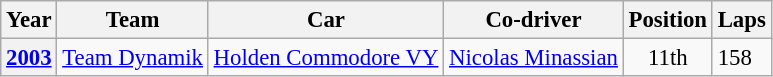<table class="wikitable" style="font-size: 95%;">
<tr>
<th>Year</th>
<th>Team</th>
<th>Car</th>
<th>Co-driver</th>
<th>Position</th>
<th>Laps</th>
</tr>
<tr>
<th><a href='#'>2003</a></th>
<td nowrap><a href='#'>Team Dynamik</a></td>
<td nowrap><a href='#'>Holden Commodore VY</a></td>
<td nowrap> <a href='#'>Nicolas Minassian</a></td>
<td align="center">11th</td>
<td>158</td>
</tr>
</table>
